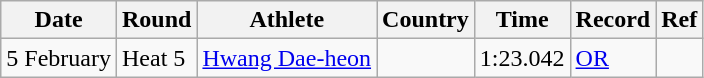<table class="wikitable">
<tr>
<th>Date</th>
<th>Round</th>
<th>Athlete</th>
<th>Country</th>
<th>Time</th>
<th>Record</th>
<th>Ref</th>
</tr>
<tr>
<td>5 February</td>
<td>Heat 5</td>
<td><a href='#'>Hwang Dae-heon</a></td>
<td></td>
<td>1:23.042</td>
<td><a href='#'>OR</a></td>
<td align=center></td>
</tr>
</table>
